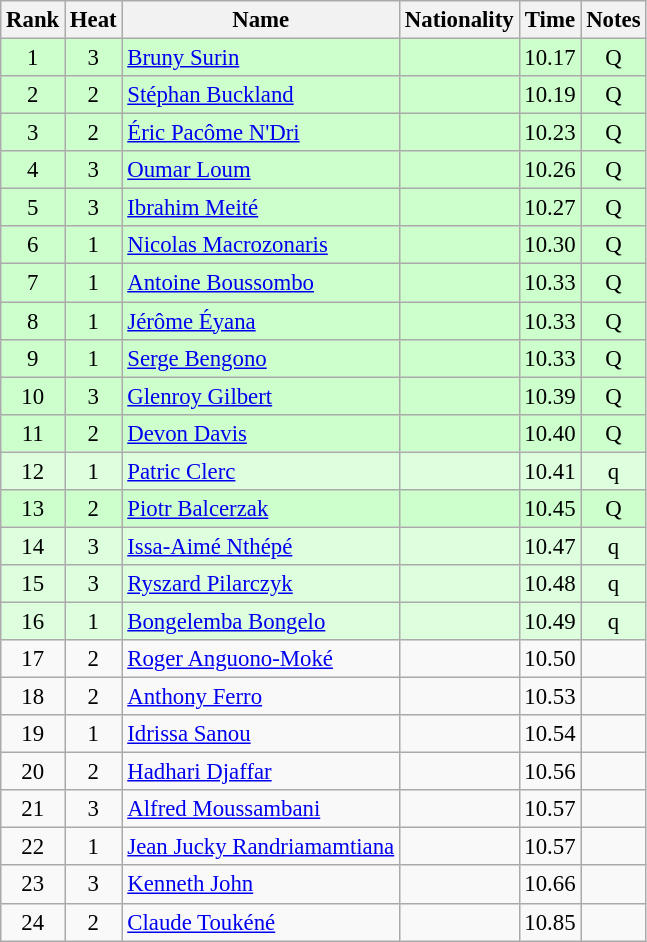<table class="wikitable sortable" style="text-align:center; font-size:95%">
<tr>
<th>Rank</th>
<th>Heat</th>
<th>Name</th>
<th>Nationality</th>
<th>Time</th>
<th>Notes</th>
</tr>
<tr bgcolor=ccffcc>
<td>1</td>
<td>3</td>
<td align=left><a href='#'>Bruny Surin</a></td>
<td align=left></td>
<td>10.17</td>
<td>Q</td>
</tr>
<tr bgcolor=ccffcc>
<td>2</td>
<td>2</td>
<td align=left><a href='#'>Stéphan Buckland</a></td>
<td align=left></td>
<td>10.19</td>
<td>Q</td>
</tr>
<tr bgcolor=ccffcc>
<td>3</td>
<td>2</td>
<td align=left><a href='#'>Éric Pacôme N'Dri</a></td>
<td align=left></td>
<td>10.23</td>
<td>Q</td>
</tr>
<tr bgcolor=ccffcc>
<td>4</td>
<td>3</td>
<td align=left><a href='#'>Oumar Loum</a></td>
<td align=left></td>
<td>10.26</td>
<td>Q</td>
</tr>
<tr bgcolor=ccffcc>
<td>5</td>
<td>3</td>
<td align=left><a href='#'>Ibrahim Meité</a></td>
<td align=left></td>
<td>10.27</td>
<td>Q</td>
</tr>
<tr bgcolor=ccffcc>
<td>6</td>
<td>1</td>
<td align=left><a href='#'>Nicolas Macrozonaris</a></td>
<td align=left></td>
<td>10.30</td>
<td>Q</td>
</tr>
<tr bgcolor=ccffcc>
<td>7</td>
<td>1</td>
<td align=left><a href='#'>Antoine Boussombo</a></td>
<td align=left></td>
<td>10.33</td>
<td>Q</td>
</tr>
<tr bgcolor=ccffcc>
<td>8</td>
<td>1</td>
<td align=left><a href='#'>Jérôme Éyana</a></td>
<td align=left></td>
<td>10.33</td>
<td>Q</td>
</tr>
<tr bgcolor=ccffcc>
<td>9</td>
<td>1</td>
<td align=left><a href='#'>Serge Bengono</a></td>
<td align=left></td>
<td>10.33</td>
<td>Q</td>
</tr>
<tr bgcolor=ccffcc>
<td>10</td>
<td>3</td>
<td align=left><a href='#'>Glenroy Gilbert</a></td>
<td align=left></td>
<td>10.39</td>
<td>Q</td>
</tr>
<tr bgcolor=ccffcc>
<td>11</td>
<td>2</td>
<td align=left><a href='#'>Devon Davis</a></td>
<td align=left></td>
<td>10.40</td>
<td>Q</td>
</tr>
<tr bgcolor=ddffdd>
<td>12</td>
<td>1</td>
<td align=left><a href='#'>Patric Clerc</a></td>
<td align=left></td>
<td>10.41</td>
<td>q</td>
</tr>
<tr bgcolor=ccffcc>
<td>13</td>
<td>2</td>
<td align=left><a href='#'>Piotr Balcerzak</a></td>
<td align=left></td>
<td>10.45</td>
<td>Q</td>
</tr>
<tr bgcolor=ddffdd>
<td>14</td>
<td>3</td>
<td align=left><a href='#'>Issa-Aimé Nthépé</a></td>
<td align=left></td>
<td>10.47</td>
<td>q</td>
</tr>
<tr bgcolor=ddffdd>
<td>15</td>
<td>3</td>
<td align=left><a href='#'>Ryszard Pilarczyk</a></td>
<td align=left></td>
<td>10.48</td>
<td>q</td>
</tr>
<tr bgcolor=ddffdd>
<td>16</td>
<td>1</td>
<td align=left><a href='#'>Bongelemba Bongelo</a></td>
<td align=left></td>
<td>10.49</td>
<td>q</td>
</tr>
<tr>
<td>17</td>
<td>2</td>
<td align=left><a href='#'>Roger Anguono-Moké</a></td>
<td align=left></td>
<td>10.50</td>
<td></td>
</tr>
<tr>
<td>18</td>
<td>2</td>
<td align=left><a href='#'>Anthony Ferro</a></td>
<td align=left></td>
<td>10.53</td>
<td></td>
</tr>
<tr>
<td>19</td>
<td>1</td>
<td align=left><a href='#'>Idrissa Sanou</a></td>
<td align=left></td>
<td>10.54</td>
<td></td>
</tr>
<tr>
<td>20</td>
<td>2</td>
<td align=left><a href='#'>Hadhari Djaffar</a></td>
<td align=left></td>
<td>10.56</td>
<td></td>
</tr>
<tr>
<td>21</td>
<td>3</td>
<td align=left><a href='#'>Alfred Moussambani</a></td>
<td align=left></td>
<td>10.57</td>
<td></td>
</tr>
<tr>
<td>22</td>
<td>1</td>
<td align=left><a href='#'>Jean Jucky Randriamamtiana</a></td>
<td align=left></td>
<td>10.57</td>
<td></td>
</tr>
<tr>
<td>23</td>
<td>3</td>
<td align=left><a href='#'>Kenneth John</a></td>
<td align=left></td>
<td>10.66</td>
<td></td>
</tr>
<tr>
<td>24</td>
<td>2</td>
<td align=left><a href='#'>Claude Toukéné</a></td>
<td align=left></td>
<td>10.85</td>
<td></td>
</tr>
</table>
